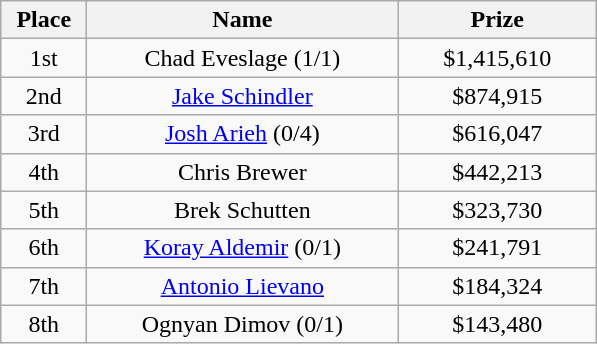<table class="wikitable">
<tr>
<th width="50">Place</th>
<th width="200">Name</th>
<th width="125">Prize</th>
</tr>
<tr>
<td align = "center">1st</td>
<td align = "center"> Chad Eveslage (1/1)</td>
<td align = "center">$1,415,610</td>
</tr>
<tr>
<td align = "center">2nd</td>
<td align = "center"> <a href='#'>Jake Schindler</a></td>
<td align = "center">$874,915</td>
</tr>
<tr>
<td align = "center">3rd</td>
<td align = "center"> <a href='#'>Josh Arieh</a> (0/4)</td>
<td align = "center">$616,047</td>
</tr>
<tr>
<td align = "center">4th</td>
<td align = "center"> Chris Brewer</td>
<td align = "center">$442,213</td>
</tr>
<tr>
<td align = "center">5th</td>
<td align = "center"> Brek Schutten</td>
<td align = "center">$323,730</td>
</tr>
<tr>
<td align = "center">6th</td>
<td align = "center"> <a href='#'>Koray Aldemir</a> (0/1)</td>
<td align = "center">$241,791</td>
</tr>
<tr>
<td align = "center">7th</td>
<td align = "center"> <a href='#'>Antonio Lievano</a></td>
<td align="center">$184,324</td>
</tr>
<tr>
<td align = "center">8th</td>
<td align = "center"> Ognyan Dimov (0/1)</td>
<td align = "center">$143,480</td>
</tr>
</table>
